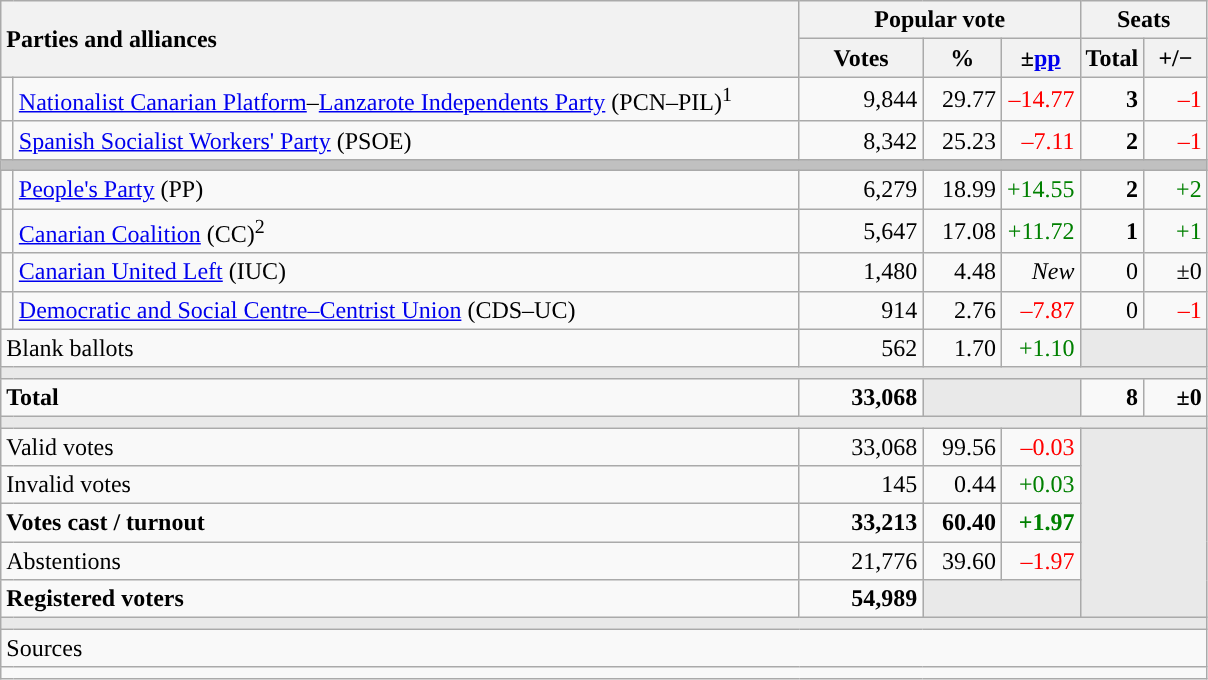<table class="wikitable" style="text-align:right;">
<tr>
<th style="text-align:left;" rowspan="2" colspan="2" width="525">Parties and alliances</th>
<th colspan="3">Popular vote</th>
<th colspan="2">Seats</th>
</tr>
<tr>
<th width="75">Votes</th>
<th width="45">%</th>
<th width="45">±<a href='#'>pp</a></th>
<th width="35">Total</th>
<th width="35">+/−</th>
</tr>
<tr>
<td width="1" style="color:inherit;background:"></td>
<td align="left"><a href='#'>Nationalist Canarian Platform</a>–<a href='#'>Lanzarote Independents Party</a> (PCN–PIL)<sup>1</sup></td>
<td>9,844</td>
<td>29.77</td>
<td style="color:red;">–14.77</td>
<td><strong>3</strong></td>
<td style="color:red;">–1</td>
</tr>
<tr>
<td style="color:inherit;background:"></td>
<td align="left"><a href='#'>Spanish Socialist Workers' Party</a> (PSOE)</td>
<td>8,342</td>
<td>25.23</td>
<td style="color:red;">–7.11</td>
<td><strong>2</strong></td>
<td style="color:red;">–1</td>
</tr>
<tr>
<td colspan="7" bgcolor="#C0C0C0"></td>
</tr>
<tr>
<td style="color:inherit;background:"></td>
<td align="left"><a href='#'>People's Party</a> (PP)</td>
<td>6,279</td>
<td>18.99</td>
<td style="color:green;">+14.55</td>
<td><strong>2</strong></td>
<td style="color:green;">+2</td>
</tr>
<tr>
<td style="color:inherit;background:"></td>
<td align="left"><a href='#'>Canarian Coalition</a> (CC)<sup>2</sup></td>
<td>5,647</td>
<td>17.08</td>
<td style="color:green;">+11.72</td>
<td><strong>1</strong></td>
<td style="color:green;">+1</td>
</tr>
<tr>
<td style="color:inherit;background:"></td>
<td align="left"><a href='#'>Canarian United Left</a> (IUC)</td>
<td>1,480</td>
<td>4.48</td>
<td><em>New</em></td>
<td>0</td>
<td>±0</td>
</tr>
<tr>
<td style="color:inherit;background:"></td>
<td align="left"><a href='#'>Democratic and Social Centre–Centrist Union</a> (CDS–UC)</td>
<td>914</td>
<td>2.76</td>
<td style="color:red;">–7.87</td>
<td>0</td>
<td style="color:red;">–1</td>
</tr>
<tr>
<td align="left" colspan="2">Blank ballots</td>
<td>562</td>
<td>1.70</td>
<td style="color:green;">+1.10</td>
<td bgcolor="#E9E9E9" colspan="2"></td>
</tr>
<tr>
<td colspan="7" bgcolor="#E9E9E9"></td>
</tr>
<tr style="font-weight:bold;">
<td align="left" colspan="2">Total</td>
<td>33,068</td>
<td bgcolor="#E9E9E9" colspan="2"></td>
<td>8</td>
<td>±0</td>
</tr>
<tr>
<td colspan="7" bgcolor="#E9E9E9"></td>
</tr>
<tr>
<td align="left" colspan="2">Valid votes</td>
<td>33,068</td>
<td>99.56</td>
<td style="color:red;">–0.03</td>
<td bgcolor="#E9E9E9" colspan="2" rowspan="5"></td>
</tr>
<tr>
<td align="left" colspan="2">Invalid votes</td>
<td>145</td>
<td>0.44</td>
<td style="color:green;">+0.03</td>
</tr>
<tr style="font-weight:bold;">
<td align="left" colspan="2">Votes cast / turnout</td>
<td>33,213</td>
<td>60.40</td>
<td style="color:green;">+1.97</td>
</tr>
<tr>
<td align="left" colspan="2">Abstentions</td>
<td>21,776</td>
<td>39.60</td>
<td style="color:red;">–1.97</td>
</tr>
<tr style="font-weight:bold;">
<td align="left" colspan="2">Registered voters</td>
<td>54,989</td>
<td bgcolor="#E9E9E9" colspan="2"></td>
</tr>
<tr>
<td colspan="7" bgcolor="#E9E9E9"></td>
</tr>
<tr>
<td align="left" colspan="7">Sources</td>
</tr>
<tr>
<td colspan="7" style="text-align:left; max-width:790px;"></td>
</tr>
</table>
